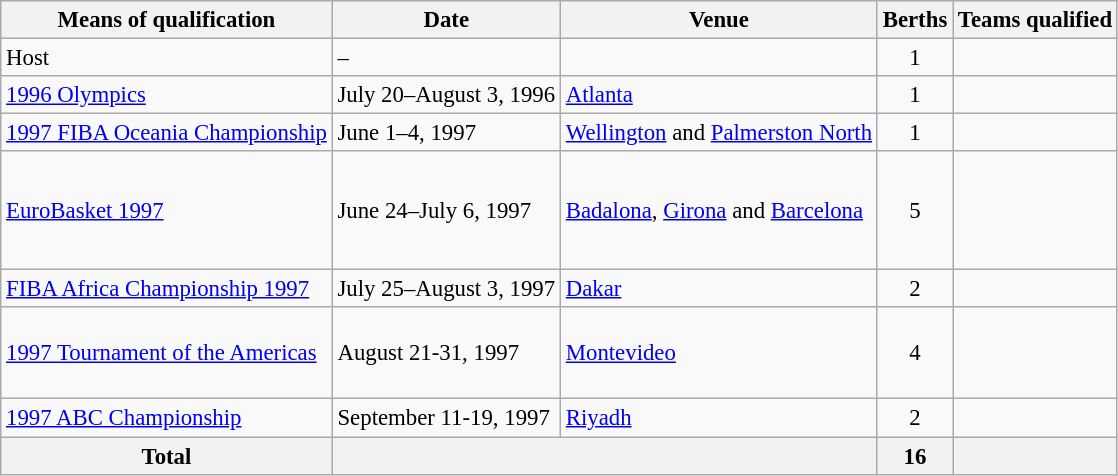<table class=wikitable style="font-size:95%;">
<tr>
<th>Means of qualification</th>
<th>Date</th>
<th>Venue</th>
<th>Berths</th>
<th>Teams qualified</th>
</tr>
<tr>
<td>Host</td>
<td>–</td>
<td></td>
<td style="text-align:center;">1</td>
<td></td>
</tr>
<tr>
<td><a href='#'>1996 Olympics</a></td>
<td>July 20–August 3, 1996</td>
<td> <a href='#'>Atlanta</a></td>
<td style="text-align:center;">1</td>
<td></td>
</tr>
<tr>
<td><a href='#'>1997 FIBA Oceania Championship</a></td>
<td>June 1–4, 1997</td>
<td> <a href='#'>Wellington</a> and <a href='#'>Palmerston North</a></td>
<td style="text-align:center;">1</td>
<td></td>
</tr>
<tr>
<td><a href='#'>EuroBasket 1997</a></td>
<td>June 24–July 6, 1997</td>
<td> <a href='#'>Badalona</a>, <a href='#'>Girona</a> and <a href='#'>Barcelona</a></td>
<td style="text-align:center;">5</td>
<td><br><br><br><br></td>
</tr>
<tr>
<td><a href='#'>FIBA Africa Championship 1997</a></td>
<td>July 25–August 3, 1997</td>
<td> <a href='#'>Dakar</a></td>
<td style="text-align:center;">2</td>
<td><br></td>
</tr>
<tr>
<td><a href='#'>1997 Tournament of the Americas</a></td>
<td>August 21-31, 1997</td>
<td> <a href='#'>Montevideo</a></td>
<td style="text-align:center;">4</td>
<td><br><br><br></td>
</tr>
<tr>
<td><a href='#'>1997 ABC Championship</a></td>
<td>September 11-19, 1997</td>
<td> <a href='#'>Riyadh</a></td>
<td style="text-align:center;">2</td>
<td><br></td>
</tr>
<tr>
<th>Total</th>
<th colspan="2"></th>
<th>16</th>
<th></th>
</tr>
</table>
